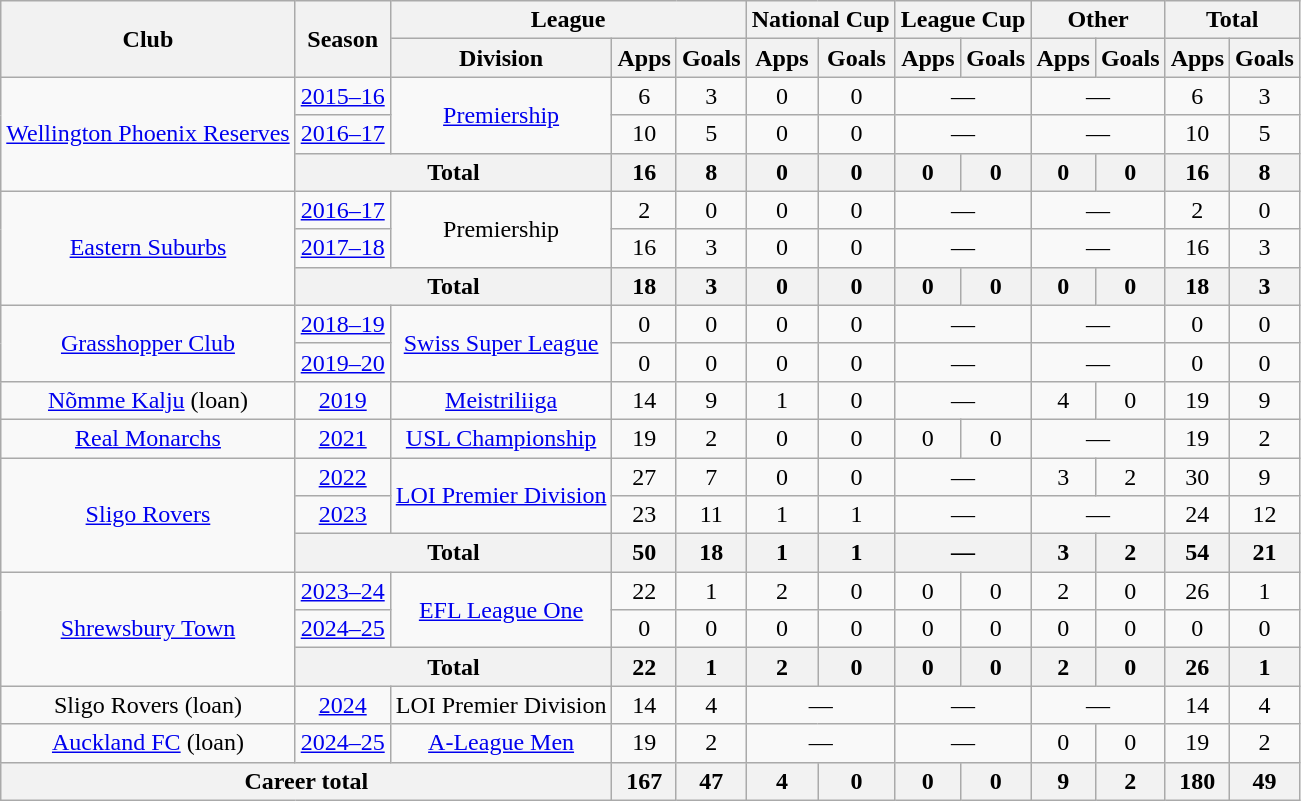<table class="wikitable" style="text-align: center;">
<tr>
<th rowspan="2">Club</th>
<th rowspan="2">Season</th>
<th colspan="3">League</th>
<th colspan="2">National Cup</th>
<th colspan="2">League Cup</th>
<th colspan="2">Other</th>
<th colspan="2">Total</th>
</tr>
<tr>
<th>Division</th>
<th>Apps</th>
<th>Goals</th>
<th>Apps</th>
<th>Goals</th>
<th>Apps</th>
<th>Goals</th>
<th>Apps</th>
<th>Goals</th>
<th>Apps</th>
<th>Goals</th>
</tr>
<tr>
<td rowspan="3"><a href='#'>Wellington Phoenix Reserves</a></td>
<td><a href='#'>2015–16</a></td>
<td rowspan=2><a href='#'>Premiership</a></td>
<td>6</td>
<td>3</td>
<td>0</td>
<td>0</td>
<td colspan="2">—</td>
<td colspan="2">—</td>
<td>6</td>
<td>3</td>
</tr>
<tr>
<td><a href='#'>2016–17</a></td>
<td>10</td>
<td>5</td>
<td>0</td>
<td>0</td>
<td colspan="2">—</td>
<td colspan="2">—</td>
<td>10</td>
<td>5</td>
</tr>
<tr>
<th colspan="2">Total</th>
<th>16</th>
<th>8</th>
<th>0</th>
<th>0</th>
<th>0</th>
<th>0</th>
<th>0</th>
<th>0</th>
<th>16</th>
<th>8</th>
</tr>
<tr>
<td rowspan="3"><a href='#'>Eastern Suburbs</a></td>
<td><a href='#'>2016–17</a></td>
<td rowspan=2>Premiership</td>
<td>2</td>
<td>0</td>
<td>0</td>
<td>0</td>
<td colspan="2">—</td>
<td colspan="2">—</td>
<td>2</td>
<td>0</td>
</tr>
<tr>
<td><a href='#'>2017–18</a></td>
<td>16</td>
<td>3</td>
<td>0</td>
<td>0</td>
<td colspan="2">—</td>
<td colspan="2">—</td>
<td>16</td>
<td>3</td>
</tr>
<tr>
<th colspan="2">Total</th>
<th>18</th>
<th>3</th>
<th>0</th>
<th>0</th>
<th>0</th>
<th>0</th>
<th>0</th>
<th>0</th>
<th>18</th>
<th>3</th>
</tr>
<tr>
<td rowspan="2"><a href='#'>Grasshopper Club</a></td>
<td><a href='#'>2018–19</a></td>
<td rowspan=2><a href='#'>Swiss Super League</a></td>
<td>0</td>
<td>0</td>
<td>0</td>
<td>0</td>
<td colspan="2">—</td>
<td colspan="2">—</td>
<td>0</td>
<td>0</td>
</tr>
<tr>
<td><a href='#'>2019–20</a></td>
<td>0</td>
<td>0</td>
<td>0</td>
<td>0</td>
<td colspan="2">—</td>
<td colspan="2">—</td>
<td>0</td>
<td>0</td>
</tr>
<tr>
<td><a href='#'>Nõmme Kalju</a> (loan)</td>
<td><a href='#'>2019</a></td>
<td><a href='#'>Meistriliiga</a></td>
<td>14</td>
<td>9</td>
<td>1</td>
<td>0</td>
<td colspan="2">—</td>
<td>4</td>
<td>0</td>
<td>19</td>
<td>9</td>
</tr>
<tr>
<td><a href='#'>Real Monarchs</a></td>
<td><a href='#'>2021</a></td>
<td><a href='#'>USL Championship</a></td>
<td>19</td>
<td>2</td>
<td>0</td>
<td>0</td>
<td>0</td>
<td>0</td>
<td colspan="2">—</td>
<td>19</td>
<td>2</td>
</tr>
<tr>
<td rowspan="3"><a href='#'>Sligo Rovers</a></td>
<td><a href='#'>2022</a></td>
<td rowspan=2><a href='#'>LOI Premier Division</a></td>
<td>27</td>
<td>7</td>
<td>0</td>
<td>0</td>
<td colspan="2">—</td>
<td>3</td>
<td>2</td>
<td>30</td>
<td>9</td>
</tr>
<tr>
<td><a href='#'>2023</a></td>
<td>23</td>
<td>11</td>
<td>1</td>
<td>1</td>
<td colspan="2">—</td>
<td colspan="2">—</td>
<td>24</td>
<td>12</td>
</tr>
<tr>
<th colspan="2">Total</th>
<th>50</th>
<th>18</th>
<th>1</th>
<th>1</th>
<th colspan="2">—</th>
<th>3</th>
<th>2</th>
<th>54</th>
<th>21</th>
</tr>
<tr>
<td rowspan="3"><a href='#'>Shrewsbury Town</a></td>
<td><a href='#'>2023–24</a></td>
<td rowspan=2><a href='#'>EFL League One</a></td>
<td>22</td>
<td>1</td>
<td>2</td>
<td>0</td>
<td>0</td>
<td>0</td>
<td>2</td>
<td>0</td>
<td>26</td>
<td>1</td>
</tr>
<tr>
<td><a href='#'>2024–25</a></td>
<td>0</td>
<td>0</td>
<td>0</td>
<td>0</td>
<td>0</td>
<td>0</td>
<td>0</td>
<td>0</td>
<td>0</td>
<td>0</td>
</tr>
<tr>
<th colspan="2">Total</th>
<th>22</th>
<th>1</th>
<th>2</th>
<th>0</th>
<th>0</th>
<th>0</th>
<th>2</th>
<th>0</th>
<th>26</th>
<th>1</th>
</tr>
<tr>
<td>Sligo Rovers (loan)</td>
<td><a href='#'>2024</a></td>
<td>LOI Premier Division</td>
<td>14</td>
<td>4</td>
<td colspan="2">—</td>
<td colspan="2">—</td>
<td colspan="2">—</td>
<td>14</td>
<td>4</td>
</tr>
<tr>
<td><a href='#'>Auckland FC</a> (loan)</td>
<td><a href='#'>2024–25</a></td>
<td><a href='#'>A-League Men</a></td>
<td>19</td>
<td>2</td>
<td colspan=2>—</td>
<td colspan="2">—</td>
<td>0</td>
<td>0</td>
<td>19</td>
<td>2</td>
</tr>
<tr>
<th colspan="3">Career total</th>
<th>167</th>
<th>47</th>
<th>4</th>
<th>0</th>
<th>0</th>
<th>0</th>
<th>9</th>
<th>2</th>
<th>180</th>
<th>49</th>
</tr>
</table>
